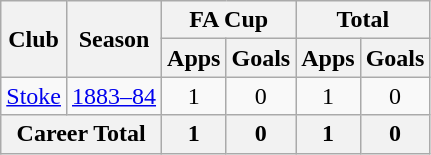<table class="wikitable" style="text-align: center;">
<tr>
<th rowspan="2">Club</th>
<th rowspan="2">Season</th>
<th colspan="2">FA Cup</th>
<th colspan="2">Total</th>
</tr>
<tr>
<th>Apps</th>
<th>Goals</th>
<th>Apps</th>
<th>Goals</th>
</tr>
<tr>
<td><a href='#'>Stoke</a></td>
<td><a href='#'>1883–84</a></td>
<td>1</td>
<td>0</td>
<td>1</td>
<td>0</td>
</tr>
<tr>
<th colspan="2">Career Total</th>
<th>1</th>
<th>0</th>
<th>1</th>
<th>0</th>
</tr>
</table>
